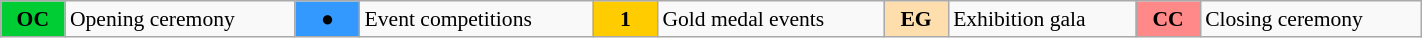<table class=wikitable style="margin:0.5em auto; font-size:90%;position:relative;width:75%;">
<tr>
<td style="width:2.5em; background-color:#00cc33;text-align:center;"><strong>OC</strong></td>
<td>Opening ceremony</td>
<td style="width:2.5em; background-color:#3399ff;text-align:center;">●</td>
<td>Event competitions</td>
<td style="width:2.5em; background-color:#ffcc00;text-align:center;"><strong>1</strong></td>
<td>Gold medal events</td>
<td style="width:2.5em; background-color:#ffdead;text-align:center;"><strong>EG</strong></td>
<td>Exhibition gala</td>
<td style="width:2.5em; background-color:#FF8888;text-align:center;"><strong>CC</strong></td>
<td>Closing ceremony</td>
</tr>
</table>
